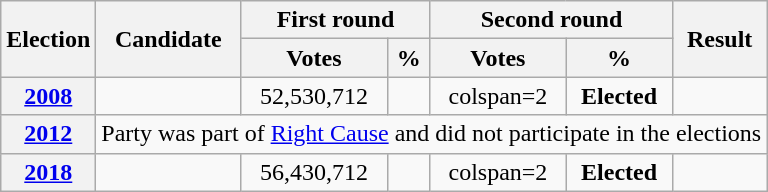<table class=wikitable style=text-align:center>
<tr>
<th rowspan="2"><strong>Election</strong></th>
<th rowspan="2">Candidate</th>
<th colspan="2" scope="col">First round</th>
<th colspan="2">Second round</th>
<th rowspan="2">Result</th>
</tr>
<tr>
<th><strong>Votes</strong></th>
<th><strong>%</strong></th>
<th><strong>Votes</strong></th>
<th><strong>%</strong></th>
</tr>
<tr>
<th><a href='#'>2008</a></th>
<td></td>
<td>52,530,712</td>
<td></td>
<td>colspan=2 </td>
<td><strong>Elected</strong> </td>
</tr>
<tr>
<th><a href='#'>2012</a></th>
<td rowspan=1 colspan=6>Party was part of <a href='#'>Right Cause</a> and did not participate in the elections</td>
</tr>
<tr>
<th><a href='#'>2018</a></th>
<td></td>
<td>56,430,712</td>
<td></td>
<td>colspan=2 </td>
<td><strong>Elected</strong> </td>
</tr>
</table>
